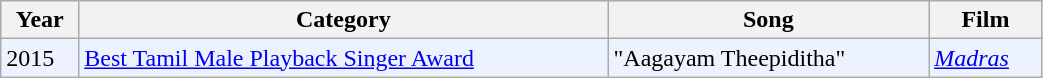<table class="wikitable" width="55%">
<tr bgcolor="#d1e4fd">
<th>Year</th>
<th>Category</th>
<th>Song</th>
<th>Film</th>
</tr>
<tr bgcolor=#edf3fe>
<td>2015</td>
<td><a href='#'>Best Tamil Male Playback Singer Award</a></td>
<td>"Aagayam Theepiditha"</td>
<td><em><a href='#'>Madras</a></em></td>
</tr>
</table>
